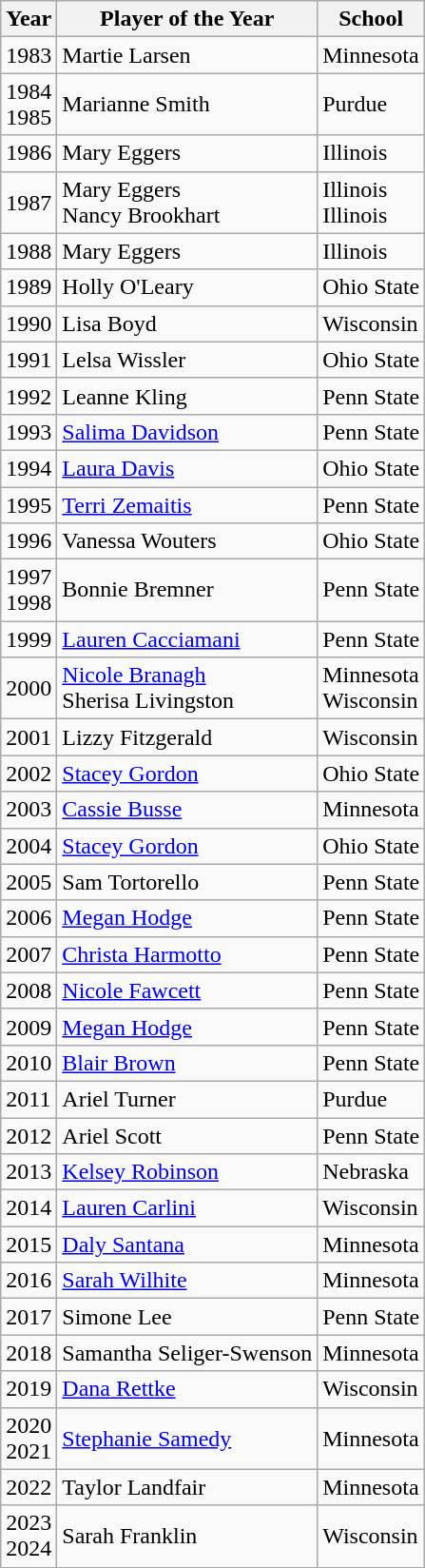<table class="wikitable">
<tr>
<th>Year</th>
<th>Player of the Year</th>
<th>School</th>
</tr>
<tr>
<td>1983</td>
<td>Martie Larsen</td>
<td>Minnesota</td>
</tr>
<tr>
<td>1984<br>1985</td>
<td>Marianne Smith</td>
<td>Purdue</td>
</tr>
<tr>
<td>1986</td>
<td>Mary Eggers</td>
<td>Illinois</td>
</tr>
<tr>
<td>1987</td>
<td>Mary Eggers<br>Nancy Brookhart</td>
<td>Illinois<br>Illinois</td>
</tr>
<tr>
<td>1988</td>
<td>Mary Eggers</td>
<td>Illinois</td>
</tr>
<tr>
<td>1989</td>
<td>Holly O'Leary</td>
<td>Ohio State</td>
</tr>
<tr>
<td>1990</td>
<td>Lisa Boyd</td>
<td>Wisconsin</td>
</tr>
<tr>
<td>1991</td>
<td>Lelsa Wissler</td>
<td>Ohio State</td>
</tr>
<tr>
<td>1992</td>
<td>Leanne Kling</td>
<td>Penn State</td>
</tr>
<tr>
<td>1993</td>
<td><a href='#'>Salima Davidson</a></td>
<td>Penn State</td>
</tr>
<tr>
<td>1994</td>
<td><a href='#'>Laura Davis</a></td>
<td>Ohio State</td>
</tr>
<tr>
<td>1995</td>
<td><a href='#'>Terri Zemaitis</a></td>
<td>Penn State</td>
</tr>
<tr>
<td>1996</td>
<td>Vanessa Wouters</td>
<td>Ohio State</td>
</tr>
<tr>
<td>1997<br>1998</td>
<td>Bonnie Bremner</td>
<td>Penn State</td>
</tr>
<tr>
<td>1999</td>
<td><a href='#'>Lauren Cacciamani</a></td>
<td>Penn State</td>
</tr>
<tr>
<td>2000</td>
<td><a href='#'>Nicole Branagh</a><br>Sherisa Livingston</td>
<td>Minnesota<br>Wisconsin</td>
</tr>
<tr>
<td>2001</td>
<td>Lizzy Fitzgerald</td>
<td>Wisconsin</td>
</tr>
<tr>
<td>2002</td>
<td><a href='#'>Stacey Gordon</a></td>
<td>Ohio State</td>
</tr>
<tr>
<td>2003</td>
<td><a href='#'>Cassie Busse</a></td>
<td>Minnesota</td>
</tr>
<tr>
<td>2004</td>
<td><a href='#'>Stacey Gordon</a></td>
<td>Ohio State</td>
</tr>
<tr>
<td>2005</td>
<td>Sam Tortorello</td>
<td>Penn State</td>
</tr>
<tr>
<td>2006</td>
<td><a href='#'>Megan Hodge</a></td>
<td>Penn State</td>
</tr>
<tr>
<td>2007</td>
<td><a href='#'>Christa Harmotto</a></td>
<td>Penn State</td>
</tr>
<tr>
<td>2008</td>
<td><a href='#'>Nicole Fawcett</a></td>
<td>Penn State</td>
</tr>
<tr>
<td>2009</td>
<td><a href='#'>Megan Hodge</a></td>
<td>Penn State</td>
</tr>
<tr>
<td>2010</td>
<td><a href='#'>Blair Brown</a></td>
<td>Penn State</td>
</tr>
<tr>
<td>2011</td>
<td>Ariel Turner</td>
<td>Purdue</td>
</tr>
<tr>
<td>2012</td>
<td>Ariel Scott</td>
<td>Penn State</td>
</tr>
<tr>
<td>2013</td>
<td><a href='#'>Kelsey Robinson</a></td>
<td>Nebraska</td>
</tr>
<tr>
<td>2014</td>
<td><a href='#'>Lauren Carlini</a></td>
<td>Wisconsin</td>
</tr>
<tr>
<td>2015</td>
<td><a href='#'>Daly Santana</a></td>
<td>Minnesota</td>
</tr>
<tr>
<td>2016</td>
<td><a href='#'>Sarah Wilhite</a></td>
<td>Minnesota</td>
</tr>
<tr>
<td>2017</td>
<td>Simone Lee</td>
<td>Penn State</td>
</tr>
<tr>
<td>2018</td>
<td>Samantha Seliger-Swenson</td>
<td>Minnesota</td>
</tr>
<tr>
<td>2019</td>
<td><a href='#'>Dana Rettke</a></td>
<td>Wisconsin</td>
</tr>
<tr>
<td>2020<br>2021</td>
<td><a href='#'>Stephanie Samedy</a></td>
<td>Minnesota</td>
</tr>
<tr>
<td>2022</td>
<td>Taylor Landfair</td>
<td>Minnesota</td>
</tr>
<tr>
<td>2023<br>2024</td>
<td>Sarah Franklin</td>
<td>Wisconsin</td>
</tr>
</table>
